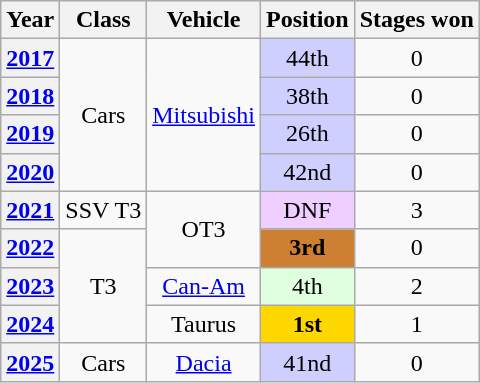<table class="wikitable" style="text-align: center;">
<tr>
<th>Year</th>
<th>Class</th>
<th>Vehicle</th>
<th>Position</th>
<th>Stages won</th>
</tr>
<tr>
<th><a href='#'>2017</a></th>
<td rowspan="4">Cars</td>
<td rowspan="4"> <a href='#'>Mitsubishi</a></td>
<td style="background:#CFCFFF;">44th</td>
<td>0</td>
</tr>
<tr>
<th><a href='#'>2018</a></th>
<td style="background:#CFCFFF;">38th</td>
<td>0</td>
</tr>
<tr>
<th><a href='#'>2019</a></th>
<td style="background:#CFCFFF;">26th</td>
<td>0</td>
</tr>
<tr>
<th><a href='#'>2020</a></th>
<td style="background:#CFCFFF;">42nd</td>
<td>0</td>
</tr>
<tr>
<th><a href='#'>2021</a></th>
<td>SSV T3</td>
<td rowspan="2"> OT3</td>
<td style="background:#EFCFFF;">DNF</td>
<td>3</td>
</tr>
<tr>
<th><a href='#'>2022</a></th>
<td rowspan="3">T3</td>
<td style="background:#CD7F32;"><strong>3rd</strong></td>
<td>0</td>
</tr>
<tr>
<th><a href='#'>2023</a></th>
<td> <a href='#'>Can-Am</a></td>
<td style="background:#DFFFDF;">4th</td>
<td>2</td>
</tr>
<tr>
<th><a href='#'>2024</a></th>
<td> Taurus</td>
<td style="background:gold;"><strong>1st</strong></td>
<td>1</td>
</tr>
<tr>
<th><a href='#'>2025</a></th>
<td>Cars</td>
<td> <a href='#'>Dacia</a></td>
<td style="background:#CFCFFF;">41nd</td>
<td>0</td>
</tr>
</table>
